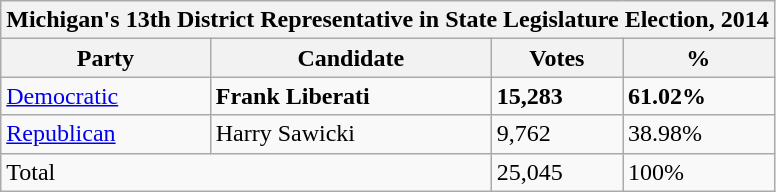<table class="wikitable">
<tr>
<th colspan="4">Michigan's 13th District Representative in State Legislature Election, 2014</th>
</tr>
<tr>
<th>Party</th>
<th>Candidate</th>
<th>Votes</th>
<th>%</th>
</tr>
<tr>
<td><a href='#'>Democratic</a></td>
<td><strong>Frank Liberati</strong></td>
<td><strong>15,283</strong></td>
<td><strong>61.02%</strong></td>
</tr>
<tr>
<td><a href='#'>Republican</a></td>
<td>Harry Sawicki</td>
<td>9,762</td>
<td>38.98%</td>
</tr>
<tr>
<td colspan="2">Total</td>
<td>25,045</td>
<td>100%</td>
</tr>
</table>
